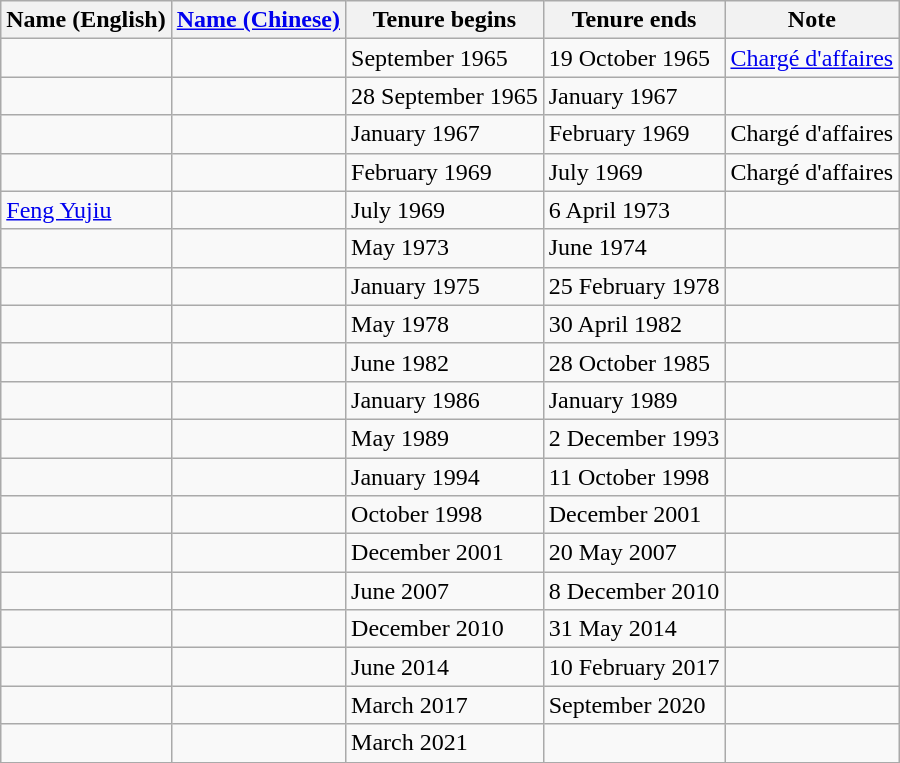<table class="wikitable">
<tr>
<th>Name (English)</th>
<th><a href='#'>Name (Chinese)</a></th>
<th>Tenure begins</th>
<th>Tenure ends</th>
<th>Note</th>
</tr>
<tr>
<td></td>
<td></td>
<td>September 1965</td>
<td>19 October 1965</td>
<td><a href='#'>Chargé d'affaires</a></td>
</tr>
<tr>
<td></td>
<td></td>
<td>28 September 1965</td>
<td>January 1967</td>
<td></td>
</tr>
<tr>
<td></td>
<td></td>
<td>January 1967</td>
<td>February 1969</td>
<td>Chargé d'affaires</td>
</tr>
<tr>
<td></td>
<td></td>
<td>February 1969</td>
<td>July 1969</td>
<td>Chargé d'affaires</td>
</tr>
<tr>
<td><a href='#'>Feng Yujiu</a></td>
<td></td>
<td>July 1969</td>
<td>6 April 1973</td>
<td></td>
</tr>
<tr>
<td></td>
<td></td>
<td>May 1973</td>
<td>June 1974</td>
<td></td>
</tr>
<tr>
<td></td>
<td></td>
<td>January 1975</td>
<td>25 February 1978</td>
<td></td>
</tr>
<tr>
<td></td>
<td></td>
<td>May 1978</td>
<td>30 April 1982</td>
<td></td>
</tr>
<tr>
<td></td>
<td></td>
<td>June 1982</td>
<td>28 October 1985</td>
<td></td>
</tr>
<tr>
<td></td>
<td></td>
<td>January 1986</td>
<td>January 1989</td>
<td></td>
</tr>
<tr>
<td></td>
<td></td>
<td>May 1989</td>
<td>2 December 1993</td>
<td></td>
</tr>
<tr>
<td></td>
<td></td>
<td>January 1994</td>
<td>11 October 1998</td>
<td></td>
</tr>
<tr>
<td></td>
<td></td>
<td>October 1998</td>
<td>December 2001</td>
<td></td>
</tr>
<tr>
<td></td>
<td></td>
<td>December 2001</td>
<td>20 May 2007</td>
<td></td>
</tr>
<tr>
<td></td>
<td></td>
<td>June 2007</td>
<td>8 December 2010</td>
<td></td>
</tr>
<tr>
<td></td>
<td></td>
<td>December 2010</td>
<td>31 May 2014</td>
<td></td>
</tr>
<tr>
<td></td>
<td></td>
<td>June 2014</td>
<td>10 February 2017</td>
<td></td>
</tr>
<tr>
<td></td>
<td></td>
<td>March 2017</td>
<td>September 2020</td>
<td></td>
</tr>
<tr>
<td></td>
<td></td>
<td>March 2021</td>
<td></td>
<td></td>
</tr>
<tr>
</tr>
</table>
